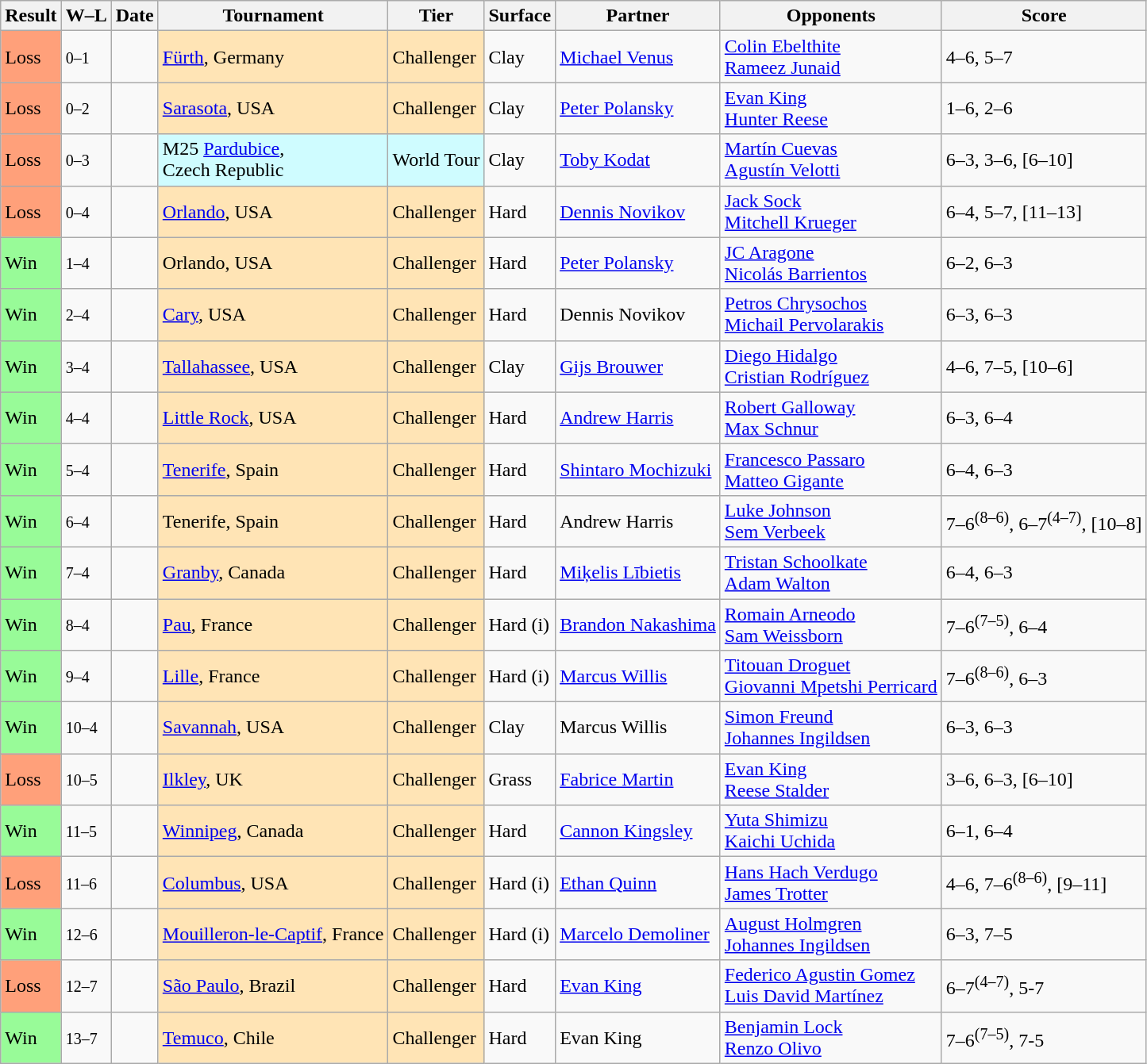<table class="sortable wikitable nowrap">
<tr>
<th>Result</th>
<th class="unsortable">W–L</th>
<th>Date</th>
<th>Tournament</th>
<th>Tier</th>
<th>Surface</th>
<th>Partner</th>
<th>Opponents</th>
<th class="unsortable">Score</th>
</tr>
<tr>
<td bgcolor=FFA07A>Loss</td>
<td><small>0–1</small></td>
<td><a href='#'></a></td>
<td style="background:moccasin;"><a href='#'>Fürth</a>, Germany</td>
<td style="background:moccasin;">Challenger</td>
<td>Clay</td>
<td> <a href='#'>Michael Venus</a></td>
<td> <a href='#'>Colin Ebelthite</a><br> <a href='#'>Rameez Junaid</a></td>
<td>4–6, 5–7</td>
</tr>
<tr>
<td bgcolor=FFA07A>Loss</td>
<td><small>0–2</small></td>
<td><a href='#'></a></td>
<td style="background:moccasin;"><a href='#'>Sarasota</a>, USA</td>
<td style="background:moccasin;">Challenger</td>
<td>Clay</td>
<td> <a href='#'>Peter Polansky</a></td>
<td> <a href='#'>Evan King</a><br> <a href='#'>Hunter Reese</a></td>
<td>1–6, 2–6</td>
</tr>
<tr>
<td bgcolor=#ffa07a>Loss</td>
<td><small>0–3</small></td>
<td></td>
<td style="background:#cffcff;">M25 <a href='#'>Pardubice</a>, <br> Czech Republic</td>
<td style="background:#cffcff;">World Tour</td>
<td>Clay</td>
<td> <a href='#'>Toby Kodat</a></td>
<td> <a href='#'>Martín Cuevas</a><br> <a href='#'>Agustín Velotti</a></td>
<td>6–3, 3–6, [6–10]</td>
</tr>
<tr>
<td bgcolor=FFA07A>Loss</td>
<td><small>0–4</small></td>
<td><a href='#'></a></td>
<td style="background:moccasin;"><a href='#'>Orlando</a>, USA</td>
<td style="background:moccasin;">Challenger</td>
<td>Hard</td>
<td> <a href='#'>Dennis Novikov</a></td>
<td> <a href='#'>Jack Sock</a><br> <a href='#'>Mitchell Krueger</a></td>
<td>6–4, 5–7, [11–13]</td>
</tr>
<tr>
<td bgcolor=98FB98>Win</td>
<td><small>1–4</small></td>
<td><a href='#'></a></td>
<td style="background:moccasin;">Orlando, USA</td>
<td style="background:moccasin;">Challenger</td>
<td>Hard</td>
<td> <a href='#'>Peter Polansky</a></td>
<td> <a href='#'>JC Aragone</a><br> <a href='#'>Nicolás Barrientos</a></td>
<td>6–2, 6–3</td>
</tr>
<tr>
<td bgcolor=98FB98>Win</td>
<td><small>2–4</small></td>
<td><a href='#'></a></td>
<td style="background:moccasin;"><a href='#'>Cary</a>, USA</td>
<td style="background:moccasin;">Challenger</td>
<td>Hard</td>
<td> Dennis Novikov</td>
<td> <a href='#'>Petros Chrysochos</a><br> <a href='#'>Michail Pervolarakis</a></td>
<td>6–3, 6–3</td>
</tr>
<tr>
<td bgcolor=98FB98>Win</td>
<td><small>3–4</small></td>
<td><a href='#'></a></td>
<td style="background:moccasin;"><a href='#'>Tallahassee</a>, USA</td>
<td style="background:moccasin;">Challenger</td>
<td>Clay</td>
<td> <a href='#'>Gijs Brouwer</a></td>
<td> <a href='#'>Diego Hidalgo</a><br> <a href='#'>Cristian Rodríguez</a></td>
<td>4–6, 7–5, [10–6]</td>
</tr>
<tr>
<td bgcolor=98FB98>Win</td>
<td><small>4–4</small></td>
<td><a href='#'></a></td>
<td style="background:moccasin;"><a href='#'>Little Rock</a>, USA</td>
<td style="background:moccasin;">Challenger</td>
<td>Hard</td>
<td> <a href='#'>Andrew Harris</a></td>
<td> <a href='#'>Robert Galloway</a><br> <a href='#'>Max Schnur</a></td>
<td>6–3, 6–4</td>
</tr>
<tr>
<td bgcolor=98FB98>Win</td>
<td><small>5–4</small></td>
<td><a href='#'></a></td>
<td style="background:moccasin;"><a href='#'>Tenerife</a>, Spain</td>
<td style="background:moccasin;">Challenger</td>
<td>Hard</td>
<td> <a href='#'>Shintaro Mochizuki</a></td>
<td> <a href='#'>Francesco Passaro</a><br> <a href='#'>Matteo Gigante</a></td>
<td>6–4, 6–3</td>
</tr>
<tr>
<td bgcolor=98fb98>Win</td>
<td><small>6–4</small></td>
<td><a href='#'></a></td>
<td style="background:moccasin;">Tenerife, Spain</td>
<td style="background:moccasin;">Challenger</td>
<td>Hard</td>
<td> Andrew Harris</td>
<td> <a href='#'>Luke Johnson</a><br> <a href='#'>Sem Verbeek</a></td>
<td>7–6<sup>(8–6)</sup>, 6–7<sup>(4–7)</sup>, [10–8]</td>
</tr>
<tr>
<td bgcolor=98fb98>Win</td>
<td><small>7–4</small></td>
<td><a href='#'></a></td>
<td style="background:moccasin;"><a href='#'>Granby</a>, Canada</td>
<td style="background:moccasin;">Challenger</td>
<td>Hard</td>
<td> <a href='#'>Miķelis Lībietis</a></td>
<td> <a href='#'>Tristan Schoolkate</a><br> <a href='#'>Adam Walton</a></td>
<td>6–4, 6–3</td>
</tr>
<tr>
<td bgcolor=98fb98>Win</td>
<td><small>8–4</small></td>
<td><a href='#'></a></td>
<td style="background:moccasin;"><a href='#'>Pau</a>, France</td>
<td style="background:moccasin;">Challenger</td>
<td>Hard (i)</td>
<td> <a href='#'>Brandon Nakashima</a></td>
<td> <a href='#'>Romain Arneodo</a><br> <a href='#'>Sam Weissborn</a></td>
<td>7–6<sup>(7–5)</sup>, 6–4</td>
</tr>
<tr>
<td bgcolor=98fb98>Win</td>
<td><small>9–4</small></td>
<td><a href='#'></a></td>
<td style="background:moccasin;"><a href='#'>Lille</a>, France</td>
<td style="background:moccasin;">Challenger</td>
<td>Hard (i)</td>
<td> <a href='#'>Marcus Willis</a></td>
<td> <a href='#'>Titouan Droguet</a><br> <a href='#'>Giovanni Mpetshi Perricard</a></td>
<td>7–6<sup>(8–6)</sup>, 6–3</td>
</tr>
<tr>
<td bgcolor=98fb98>Win</td>
<td><small>10–4</small></td>
<td><a href='#'></a></td>
<td style="background:moccasin;"><a href='#'>Savannah</a>, USA</td>
<td style="background:moccasin;">Challenger</td>
<td>Clay</td>
<td> Marcus Willis</td>
<td> <a href='#'>Simon Freund</a><br> <a href='#'>Johannes Ingildsen</a></td>
<td>6–3, 6–3</td>
</tr>
<tr>
<td bgcolor=FFA07A>Loss</td>
<td><small>10–5</small></td>
<td><a href='#'></a></td>
<td style="background:moccasin;"><a href='#'>Ilkley</a>, UK</td>
<td style="background:moccasin;">Challenger</td>
<td>Grass</td>
<td> <a href='#'>Fabrice Martin</a></td>
<td> <a href='#'>Evan King </a><br> <a href='#'>Reese Stalder</a></td>
<td>3–6, 6–3, [6–10]</td>
</tr>
<tr>
<td bgcolor=98fb98>Win</td>
<td><small>11–5</small></td>
<td><a href='#'></a></td>
<td style="background:moccasin;"><a href='#'>Winnipeg</a>, Canada</td>
<td style="background:moccasin;">Challenger</td>
<td>Hard</td>
<td> <a href='#'>Cannon Kingsley</a></td>
<td> <a href='#'>Yuta Shimizu</a><br> <a href='#'>Kaichi Uchida</a></td>
<td>6–1, 6–4</td>
</tr>
<tr>
<td bgcolor=FFA07A>Loss</td>
<td><small>11–6</small></td>
<td><a href='#'></a></td>
<td style="background:moccasin;"><a href='#'>Columbus</a>, USA</td>
<td style="background:moccasin;">Challenger</td>
<td>Hard (i)</td>
<td> <a href='#'>Ethan Quinn</a></td>
<td> <a href='#'>Hans Hach Verdugo</a><br> <a href='#'>James Trotter</a></td>
<td>4–6, 7–6<sup>(8–6)</sup>, [9–11]</td>
</tr>
<tr>
<td bgcolor=98fb98>Win</td>
<td><small>12–6</small></td>
<td><a href='#'></a></td>
<td style="background:moccasin;"><a href='#'>Mouilleron-le-Captif</a>, France</td>
<td style="background:moccasin;">Challenger</td>
<td>Hard (i)</td>
<td> <a href='#'>Marcelo Demoliner</a></td>
<td> <a href='#'>August Holmgren</a><br> <a href='#'>Johannes Ingildsen</a></td>
<td>6–3, 7–5</td>
</tr>
<tr>
<td bgcolor=FFA07A>Loss</td>
<td><small>12–7</small></td>
<td><a href='#'></a></td>
<td style="background:moccasin;"><a href='#'>São Paulo</a>, Brazil</td>
<td style="background:moccasin;">Challenger</td>
<td>Hard</td>
<td> <a href='#'>Evan King</a></td>
<td> <a href='#'>Federico Agustin Gomez</a><br> <a href='#'>Luis David Martínez</a></td>
<td>6–7<sup>(4–7)</sup>, 5-7</td>
</tr>
<tr>
<td bgcolor=98fb98>Win</td>
<td><small>13–7</small></td>
<td><a href='#'></a></td>
<td style="background:moccasin;"><a href='#'>Temuco</a>, Chile</td>
<td style="background:moccasin;">Challenger</td>
<td>Hard</td>
<td> Evan King</td>
<td> <a href='#'>Benjamin Lock</a><br> <a href='#'>Renzo Olivo</a></td>
<td>7–6<sup>(7–5)</sup>, 7-5</td>
</tr>
</table>
